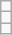<table class="wikitable">
<tr>
<td></td>
</tr>
<tr>
<td></td>
</tr>
<tr>
<td></td>
</tr>
</table>
